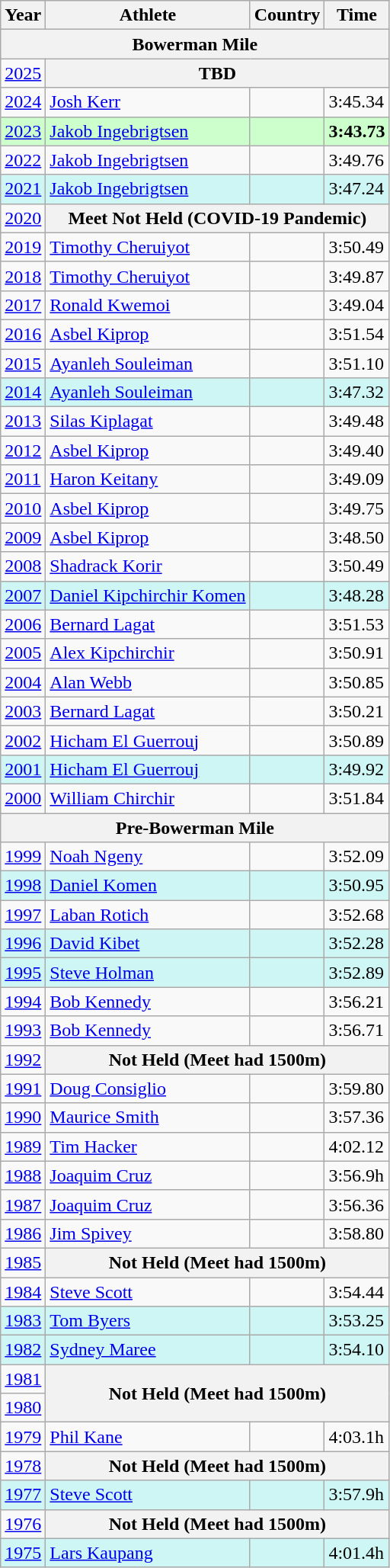<table class="wikitable">
<tr>
<th>Year</th>
<th>Athlete</th>
<th>Country</th>
<th>Time</th>
</tr>
<tr>
<th colspan="4">Bowerman Mile</th>
</tr>
<tr>
<td><a href='#'>2025</a></td>
<th colspan="3">TBD</th>
</tr>
<tr>
<td><a href='#'>2024</a></td>
<td><a href='#'>Josh Kerr</a></td>
<td></td>
<td>3:45.34</td>
</tr>
<tr bgcolor="#CCFFCC">
<td><a href='#'>2023</a></td>
<td><a href='#'>Jakob Ingebrigtsen</a></td>
<td></td>
<td><strong>3:43.73</strong></td>
</tr>
<tr>
<td><a href='#'>2022</a></td>
<td><a href='#'>Jakob Ingebrigtsen</a></td>
<td></td>
<td>3:49.76</td>
</tr>
<tr bgcolor="#CEF6F5">
<td><a href='#'>2021</a></td>
<td><a href='#'>Jakob Ingebrigtsen</a></td>
<td></td>
<td>3:47.24</td>
</tr>
<tr>
<td><a href='#'>2020</a></td>
<th colspan="3">Meet Not Held (COVID-19 Pandemic)</th>
</tr>
<tr>
<td><a href='#'>2019</a></td>
<td><a href='#'>Timothy Cheruiyot</a></td>
<td></td>
<td>3:50.49</td>
</tr>
<tr>
<td><a href='#'>2018</a></td>
<td><a href='#'>Timothy Cheruiyot</a></td>
<td></td>
<td>3:49.87</td>
</tr>
<tr>
<td><a href='#'>2017</a></td>
<td><a href='#'>Ronald Kwemoi</a></td>
<td></td>
<td>3:49.04</td>
</tr>
<tr>
<td><a href='#'>2016</a></td>
<td><a href='#'>Asbel Kiprop</a></td>
<td></td>
<td>3:51.54</td>
</tr>
<tr>
<td><a href='#'>2015</a></td>
<td><a href='#'>Ayanleh Souleiman</a></td>
<td></td>
<td>3:51.10</td>
</tr>
<tr bgcolor="#CEF6F5">
<td><a href='#'>2014</a></td>
<td><a href='#'>Ayanleh Souleiman</a></td>
<td></td>
<td>3:47.32</td>
</tr>
<tr>
<td><a href='#'>2013</a></td>
<td><a href='#'>Silas Kiplagat</a></td>
<td></td>
<td>3:49.48</td>
</tr>
<tr>
<td><a href='#'>2012</a></td>
<td><a href='#'>Asbel Kiprop</a></td>
<td></td>
<td>3:49.40</td>
</tr>
<tr>
<td><a href='#'>2011</a></td>
<td><a href='#'>Haron Keitany</a></td>
<td></td>
<td>3:49.09</td>
</tr>
<tr>
<td><a href='#'>2010</a></td>
<td><a href='#'>Asbel Kiprop</a></td>
<td></td>
<td>3:49.75</td>
</tr>
<tr>
<td><a href='#'>2009</a></td>
<td><a href='#'>Asbel Kiprop</a></td>
<td></td>
<td>3:48.50</td>
</tr>
<tr>
<td><a href='#'>2008</a></td>
<td><a href='#'>Shadrack Korir</a></td>
<td></td>
<td>3:50.49</td>
</tr>
<tr bgcolor="#CEF6F5">
<td><a href='#'>2007</a></td>
<td><a href='#'>Daniel Kipchirchir Komen</a></td>
<td></td>
<td>3:48.28</td>
</tr>
<tr>
<td><a href='#'>2006</a></td>
<td><a href='#'>Bernard Lagat</a></td>
<td></td>
<td>3:51.53</td>
</tr>
<tr>
<td><a href='#'>2005</a></td>
<td><a href='#'>Alex Kipchirchir</a></td>
<td></td>
<td>3:50.91</td>
</tr>
<tr>
<td><a href='#'>2004</a></td>
<td><a href='#'>Alan Webb</a></td>
<td></td>
<td>3:50.85</td>
</tr>
<tr>
<td><a href='#'>2003</a></td>
<td><a href='#'>Bernard Lagat</a></td>
<td></td>
<td>3:50.21</td>
</tr>
<tr>
<td><a href='#'>2002</a></td>
<td><a href='#'>Hicham El Guerrouj</a></td>
<td></td>
<td>3:50.89</td>
</tr>
<tr bgcolor="#CEF6F5">
<td><a href='#'>2001</a></td>
<td><a href='#'>Hicham El Guerrouj</a></td>
<td></td>
<td>3:49.92</td>
</tr>
<tr>
<td><a href='#'>2000</a></td>
<td><a href='#'>William Chirchir</a></td>
<td></td>
<td>3:51.84</td>
</tr>
<tr>
<th colspan="4">Pre-Bowerman Mile</th>
</tr>
<tr>
<td><a href='#'>1999</a></td>
<td><a href='#'>Noah Ngeny</a></td>
<td></td>
<td>3:52.09</td>
</tr>
<tr bgcolor="#CEF6F5">
<td><a href='#'>1998</a></td>
<td><a href='#'>Daniel Komen</a></td>
<td></td>
<td>3:50.95</td>
</tr>
<tr>
<td><a href='#'>1997</a></td>
<td><a href='#'>Laban Rotich</a></td>
<td></td>
<td>3:52.68</td>
</tr>
<tr bgcolor="#CEF6F5">
<td><a href='#'>1996</a></td>
<td><a href='#'>David Kibet</a></td>
<td></td>
<td>3:52.28</td>
</tr>
<tr bgcolor="#CEF6F5">
<td><a href='#'>1995</a></td>
<td><a href='#'>Steve Holman</a></td>
<td></td>
<td>3:52.89</td>
</tr>
<tr>
<td><a href='#'>1994</a></td>
<td><a href='#'>Bob Kennedy</a></td>
<td></td>
<td>3:56.21</td>
</tr>
<tr>
<td><a href='#'>1993</a></td>
<td><a href='#'>Bob Kennedy</a></td>
<td></td>
<td>3:56.71</td>
</tr>
<tr>
<td><a href='#'>1992</a></td>
<th colspan="3">Not Held (Meet had 1500m)</th>
</tr>
<tr>
<td><a href='#'>1991</a></td>
<td><a href='#'>Doug Consiglio</a></td>
<td></td>
<td>3:59.80</td>
</tr>
<tr>
<td><a href='#'>1990</a></td>
<td><a href='#'>Maurice Smith</a></td>
<td></td>
<td>3:57.36</td>
</tr>
<tr>
<td><a href='#'>1989</a></td>
<td><a href='#'>Tim Hacker</a></td>
<td></td>
<td>4:02.12</td>
</tr>
<tr>
<td><a href='#'>1988</a></td>
<td><a href='#'>Joaquim Cruz</a></td>
<td></td>
<td>3:56.9h</td>
</tr>
<tr>
<td><a href='#'>1987</a></td>
<td><a href='#'>Joaquim Cruz</a></td>
<td></td>
<td>3:56.36</td>
</tr>
<tr>
<td><a href='#'>1986</a></td>
<td><a href='#'>Jim Spivey</a></td>
<td></td>
<td>3:58.80</td>
</tr>
<tr>
<td><a href='#'>1985</a></td>
<th colspan="3">Not Held (Meet had 1500m)</th>
</tr>
<tr>
<td><a href='#'>1984</a></td>
<td><a href='#'>Steve Scott</a></td>
<td></td>
<td>3:54.44</td>
</tr>
<tr bgcolor="#CEF6F5">
<td><a href='#'>1983</a></td>
<td><a href='#'>Tom Byers</a></td>
<td></td>
<td>3:53.25</td>
</tr>
<tr bgcolor="#CEF6F5">
<td><a href='#'>1982</a></td>
<td><a href='#'>Sydney Maree</a></td>
<td></td>
<td>3:54.10</td>
</tr>
<tr>
<td><a href='#'>1981</a></td>
<th colspan="3" rowspan="2">Not Held (Meet had 1500m)</th>
</tr>
<tr>
<td><a href='#'>1980</a></td>
</tr>
<tr>
<td><a href='#'>1979</a></td>
<td><a href='#'>Phil Kane</a></td>
<td></td>
<td>4:03.1h</td>
</tr>
<tr>
<td><a href='#'>1978</a></td>
<th colspan="3">Not Held (Meet had 1500m)</th>
</tr>
<tr bgcolor="#CEF6F5">
<td><a href='#'>1977</a></td>
<td><a href='#'>Steve Scott</a></td>
<td></td>
<td>3:57.9h</td>
</tr>
<tr>
<td><a href='#'>1976</a></td>
<th colspan="3">Not Held (Meet had 1500m)</th>
</tr>
<tr bgcolor="#CEF6F5">
<td><a href='#'>1975</a></td>
<td><a href='#'>Lars Kaupang</a></td>
<td></td>
<td>4:01.4h</td>
</tr>
</table>
